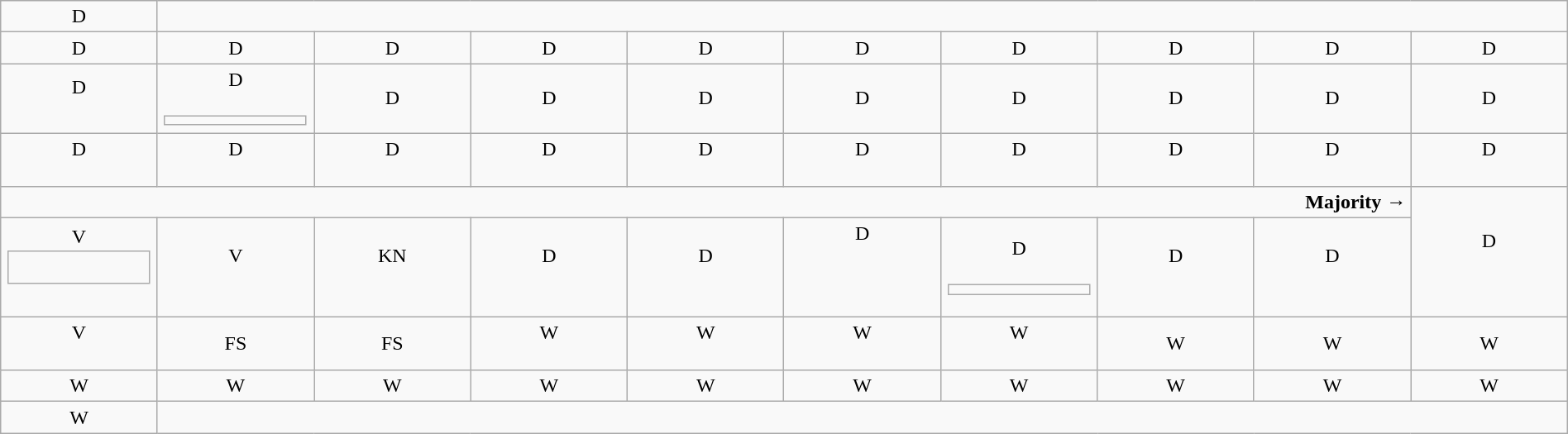<table class="wikitable" style="text-align:center" width=100%>
<tr>
<td>D</td>
<td colspan=9> </td>
</tr>
<tr>
<td width=50px >D</td>
<td width=50px >D</td>
<td width=50px >D</td>
<td width=50px >D</td>
<td width=50px >D</td>
<td width=50px >D</td>
<td width=50px >D</td>
<td width=50px >D</td>
<td width=50px >D</td>
<td width=50px >D</td>
</tr>
<tr>
<td>D<br><br></td>
<td>D<br><br><table width=100% style="text-align:center">
<tr>
<td></td>
</tr>
</table>
</td>
<td>D</td>
<td>D</td>
<td>D</td>
<td>D</td>
<td>D</td>
<td>D</td>
<td>D</td>
<td>D</td>
</tr>
<tr>
<td>D<br><br></td>
<td>D<br><br></td>
<td>D<br><br></td>
<td>D<br><br></td>
<td>D<br><br></td>
<td>D<br><br></td>
<td>D<br><br></td>
<td>D<br><br></td>
<td>D<br><br></td>
<td>D<br><br></td>
</tr>
<tr>
<td colspan=9 align=right><strong>Majority →</strong></td>
<td rowspan=2 >D<br><br></td>
</tr>
<tr>
<td>V<br><table width=100% style="text-align:center">
<tr>
<td><br></td>
</tr>
</table>
<br></td>
<td>V<br><br></td>
<td>KN<br><br></td>
<td>D<br><br></td>
<td>D<br><br></td>
<td>D<br><br><br><br></td>
<td>D<br><br><table width=100% style="text-align:center">
<tr>
<td></td>
</tr>
</table>
</td>
<td>D<br><br></td>
<td>D<br><br></td>
</tr>
<tr>
<td>V<br><br></td>
<td>FS</td>
<td>FS</td>
<td>W<br><br></td>
<td>W<br><br></td>
<td>W<br><br></td>
<td>W<br><br></td>
<td>W</td>
<td>W</td>
<td>W</td>
</tr>
<tr>
<td>W</td>
<td>W</td>
<td>W</td>
<td>W</td>
<td>W</td>
<td>W</td>
<td>W</td>
<td>W</td>
<td>W</td>
<td>W</td>
</tr>
<tr>
<td>W</td>
<td colspan=9> </td>
</tr>
</table>
